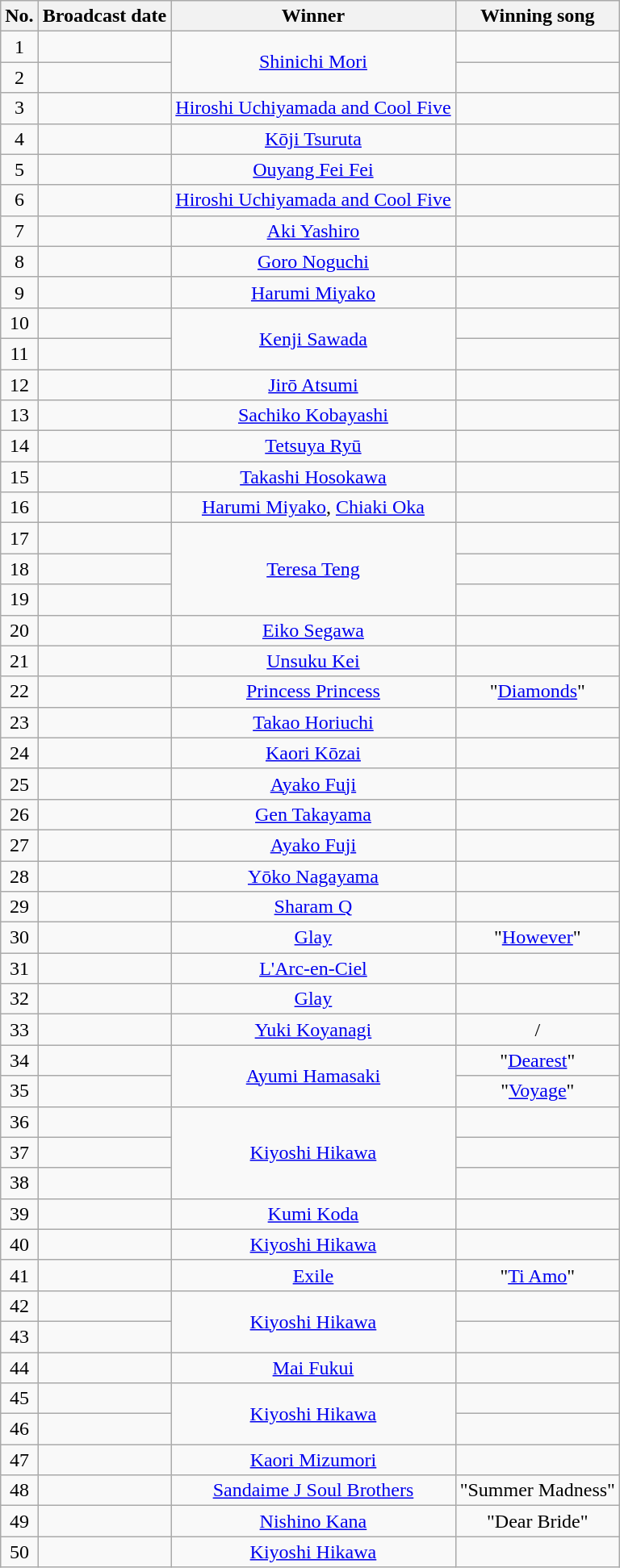<table class="wikitable" style="text-align:center">
<tr>
<th>No.</th>
<th>Broadcast date</th>
<th>Winner</th>
<th>Winning song</th>
</tr>
<tr>
<td align="center">1</td>
<td align="right"></td>
<td rowspan="2"><a href='#'>Shinichi Mori</a></td>
<td></td>
</tr>
<tr>
<td align="center">2</td>
<td align="right"></td>
<td></td>
</tr>
<tr>
<td align="center">3</td>
<td align="right"></td>
<td><a href='#'>Hiroshi Uchiyamada and Cool Five</a></td>
<td></td>
</tr>
<tr>
<td align="center">4</td>
<td align="right"></td>
<td><a href='#'>Kōji Tsuruta</a></td>
<td></td>
</tr>
<tr>
<td align="center">5</td>
<td align="right"></td>
<td><a href='#'>Ouyang Fei Fei</a></td>
<td></td>
</tr>
<tr>
<td align="center">6</td>
<td align="right"></td>
<td><a href='#'>Hiroshi Uchiyamada and Cool Five</a></td>
<td></td>
</tr>
<tr>
<td align="center">7</td>
<td align="right"></td>
<td><a href='#'>Aki Yashiro</a></td>
<td></td>
</tr>
<tr>
<td align="center">8</td>
<td align="right"></td>
<td><a href='#'>Goro Noguchi</a></td>
<td></td>
</tr>
<tr>
<td align="center">9</td>
<td align="right"></td>
<td><a href='#'>Harumi Miyako</a></td>
<td></td>
</tr>
<tr>
<td align="center">10</td>
<td align="right"></td>
<td rowspan="2"><a href='#'>Kenji Sawada</a></td>
<td></td>
</tr>
<tr>
<td align="center">11</td>
<td align="right"></td>
<td></td>
</tr>
<tr>
<td align="center">12</td>
<td align="right"></td>
<td><a href='#'>Jirō Atsumi</a></td>
<td></td>
</tr>
<tr>
<td align="center">13</td>
<td align="right"></td>
<td><a href='#'>Sachiko Kobayashi</a></td>
<td></td>
</tr>
<tr>
<td align="center">14</td>
<td align="right"></td>
<td><a href='#'>Tetsuya Ryū</a></td>
<td></td>
</tr>
<tr>
<td align="center">15</td>
<td align="right"></td>
<td><a href='#'>Takashi Hosokawa</a></td>
<td></td>
</tr>
<tr>
<td align="center">16</td>
<td align="right"></td>
<td><a href='#'>Harumi Miyako</a>, <a href='#'>Chiaki Oka</a></td>
<td></td>
</tr>
<tr>
<td align="center">17</td>
<td align="right"></td>
<td rowspan="3"><a href='#'>Teresa Teng</a></td>
<td></td>
</tr>
<tr>
<td align="center">18</td>
<td align="right"></td>
<td></td>
</tr>
<tr>
<td align="center">19</td>
<td align="right"></td>
<td></td>
</tr>
<tr>
<td align="center">20</td>
<td align="right"></td>
<td><a href='#'>Eiko Segawa</a></td>
<td></td>
</tr>
<tr>
<td align="center">21</td>
<td align="right"></td>
<td><a href='#'>Unsuku Kei</a></td>
<td></td>
</tr>
<tr>
<td align="center">22</td>
<td align="right"></td>
<td><a href='#'>Princess Princess</a></td>
<td>"<a href='#'>Diamonds</a>"</td>
</tr>
<tr>
<td align="center">23</td>
<td align="right"></td>
<td><a href='#'>Takao Horiuchi</a></td>
<td></td>
</tr>
<tr>
<td align="center">24</td>
<td align="right"></td>
<td><a href='#'>Kaori Kōzai</a></td>
<td></td>
</tr>
<tr>
<td align="center">25</td>
<td align="right"></td>
<td><a href='#'>Ayako Fuji</a></td>
<td></td>
</tr>
<tr>
<td align="center">26</td>
<td align="right"></td>
<td><a href='#'>Gen Takayama</a></td>
<td></td>
</tr>
<tr>
<td align="center">27</td>
<td align="right"></td>
<td><a href='#'>Ayako Fuji</a></td>
<td></td>
</tr>
<tr>
<td align="center">28</td>
<td align="right"></td>
<td><a href='#'>Yōko Nagayama</a></td>
<td></td>
</tr>
<tr>
<td align="center">29</td>
<td align="right"></td>
<td><a href='#'>Sharam Q</a></td>
<td></td>
</tr>
<tr>
<td align="center">30</td>
<td align="right"></td>
<td><a href='#'>Glay</a></td>
<td>"<a href='#'>However</a>"</td>
</tr>
<tr>
<td align="center">31</td>
<td align="right"></td>
<td><a href='#'>L'Arc-en-Ciel</a></td>
<td></td>
</tr>
<tr>
<td align="center">32</td>
<td align="right"></td>
<td><a href='#'>Glay</a></td>
<td></td>
</tr>
<tr>
<td align="center">33</td>
<td align="right"></td>
<td><a href='#'>Yuki Koyanagi</a></td>
<td> / </td>
</tr>
<tr>
<td align="center">34</td>
<td align="right"></td>
<td rowspan="2"><a href='#'>Ayumi Hamasaki</a></td>
<td>"<a href='#'>Dearest</a>"</td>
</tr>
<tr>
<td align="center">35</td>
<td align="right"></td>
<td>"<a href='#'>Voyage</a>"</td>
</tr>
<tr>
<td align="center">36</td>
<td align="right"></td>
<td rowspan="3"><a href='#'>Kiyoshi Hikawa</a></td>
<td></td>
</tr>
<tr>
<td align="center">37</td>
<td align="right"></td>
<td></td>
</tr>
<tr>
<td align="center">38</td>
<td align="right"></td>
<td></td>
</tr>
<tr>
<td align="center">39</td>
<td align="right"></td>
<td><a href='#'>Kumi Koda</a></td>
<td></td>
</tr>
<tr>
<td align="center">40</td>
<td align="right"></td>
<td><a href='#'>Kiyoshi Hikawa</a></td>
<td></td>
</tr>
<tr>
<td align="center">41</td>
<td align="right"></td>
<td><a href='#'>Exile</a></td>
<td>"<a href='#'>Ti Amo</a>"</td>
</tr>
<tr>
<td align="center">42</td>
<td align="right"></td>
<td rowspan="2"><a href='#'>Kiyoshi Hikawa</a></td>
<td></td>
</tr>
<tr>
<td align="center">43</td>
<td align="right"></td>
<td></td>
</tr>
<tr>
<td align="center">44</td>
<td align="right"></td>
<td><a href='#'>Mai Fukui</a></td>
<td></td>
</tr>
<tr>
<td align="center">45</td>
<td align="right"></td>
<td rowspan="2"><a href='#'>Kiyoshi Hikawa</a></td>
<td></td>
</tr>
<tr>
<td align="center">46</td>
<td align="right"></td>
<td></td>
</tr>
<tr>
<td align="center">47</td>
<td align="right"></td>
<td><a href='#'>Kaori Mizumori</a></td>
<td></td>
</tr>
<tr>
<td align="center">48</td>
<td align="right"></td>
<td><a href='#'>Sandaime J Soul Brothers</a></td>
<td>"Summer Madness"</td>
</tr>
<tr>
<td align="center">49</td>
<td align="right"></td>
<td><a href='#'>Nishino Kana</a></td>
<td>"Dear Bride"</td>
</tr>
<tr>
<td align="center">50</td>
<td align="right"></td>
<td><a href='#'>Kiyoshi Hikawa</a></td>
<td></td>
</tr>
</table>
